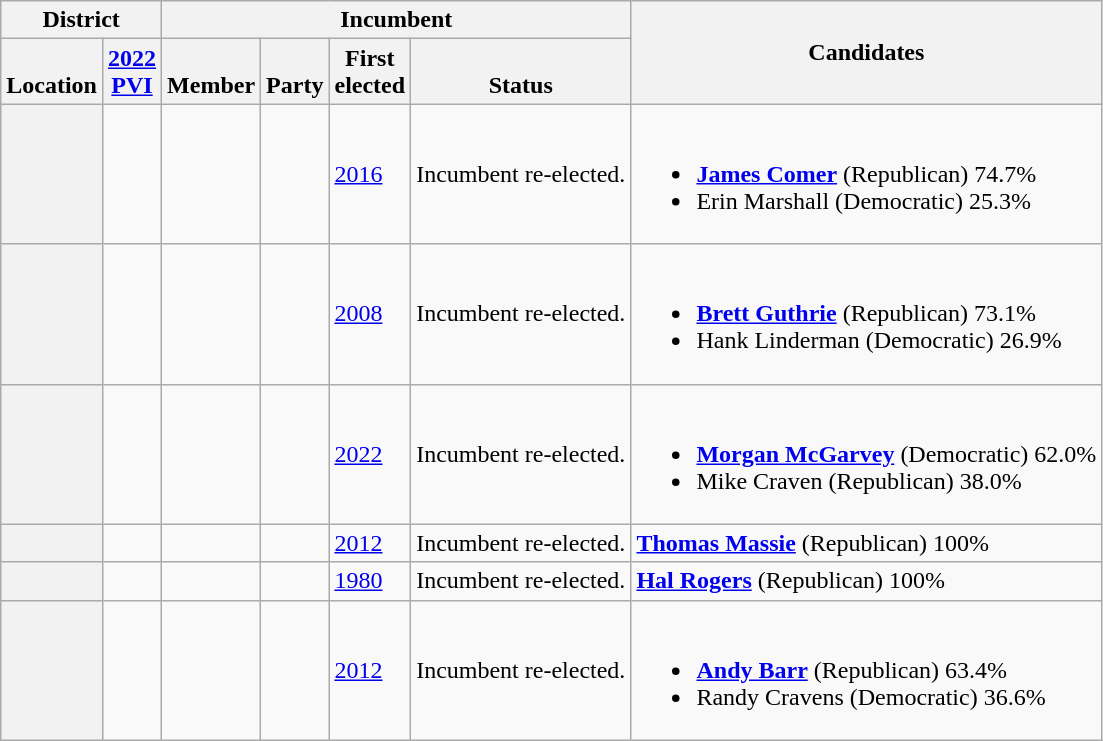<table class="wikitable sortable">
<tr>
<th colspan=2>District</th>
<th colspan=4>Incumbent</th>
<th rowspan=2 class="unsortable">Candidates</th>
</tr>
<tr valign=bottom>
<th>Location</th>
<th><a href='#'>2022<br>PVI</a></th>
<th>Member</th>
<th>Party</th>
<th>First<br>elected</th>
<th>Status</th>
</tr>
<tr>
<th></th>
<td></td>
<td></td>
<td></td>
<td><a href='#'>2016 </a></td>
<td>Incumbent re-elected.</td>
<td nowrap><br><ul><li> <strong><a href='#'>James Comer</a></strong> (Republican) 74.7%</li><li>Erin Marshall (Democratic) 25.3%</li></ul></td>
</tr>
<tr>
<th></th>
<td></td>
<td></td>
<td></td>
<td><a href='#'>2008</a></td>
<td>Incumbent re-elected.</td>
<td nowrap><br><ul><li> <strong><a href='#'>Brett Guthrie</a></strong> (Republican) 73.1%</li><li>Hank Linderman (Democratic) 26.9%</li></ul></td>
</tr>
<tr>
<th></th>
<td></td>
<td></td>
<td></td>
<td><a href='#'>2022</a></td>
<td>Incumbent re-elected.</td>
<td nowrap><br><ul><li> <strong><a href='#'>Morgan McGarvey</a></strong> (Democratic) 62.0%</li><li>Mike Craven (Republican) 38.0%</li></ul></td>
</tr>
<tr>
<th></th>
<td></td>
<td></td>
<td></td>
<td><a href='#'>2012 </a></td>
<td>Incumbent re-elected.</td>
<td nowrap> <strong><a href='#'>Thomas Massie</a></strong> (Republican) 100%</td>
</tr>
<tr>
<th></th>
<td></td>
<td></td>
<td></td>
<td><a href='#'>1980</a></td>
<td>Incumbent re-elected.</td>
<td nowrap> <strong><a href='#'>Hal Rogers</a></strong> (Republican) 100%</td>
</tr>
<tr>
<th></th>
<td></td>
<td></td>
<td></td>
<td><a href='#'>2012</a></td>
<td>Incumbent re-elected.</td>
<td nowrap><br><ul><li> <strong><a href='#'>Andy Barr</a></strong> (Republican) 63.4%</li><li>Randy Cravens (Democratic) 36.6%</li></ul></td>
</tr>
</table>
